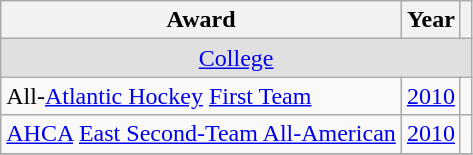<table class="wikitable">
<tr>
<th>Award</th>
<th>Year</th>
<th></th>
</tr>
<tr ALIGN="center" bgcolor="#e0e0e0">
<td colspan="3"><a href='#'>College</a></td>
</tr>
<tr>
<td>All-<a href='#'>Atlantic Hockey</a> <a href='#'>First Team</a></td>
<td><a href='#'>2010</a></td>
<td></td>
</tr>
<tr>
<td><a href='#'>AHCA</a> <a href='#'>East Second-Team All-American</a></td>
<td><a href='#'>2010</a></td>
<td></td>
</tr>
<tr>
</tr>
</table>
